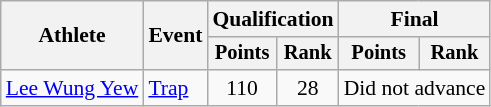<table class="wikitable" style="font-size:90%">
<tr>
<th rowspan="2">Athlete</th>
<th rowspan="2">Event</th>
<th colspan=2>Qualification</th>
<th colspan=2>Final</th>
</tr>
<tr style="font-size:95%">
<th>Points</th>
<th>Rank</th>
<th>Points</th>
<th>Rank</th>
</tr>
<tr align=center>
<td align=left><a href='#'>Lee Wung Yew</a></td>
<td align=left><a href='#'>Trap</a></td>
<td>110</td>
<td>28</td>
<td colspan=2>Did not advance</td>
</tr>
</table>
